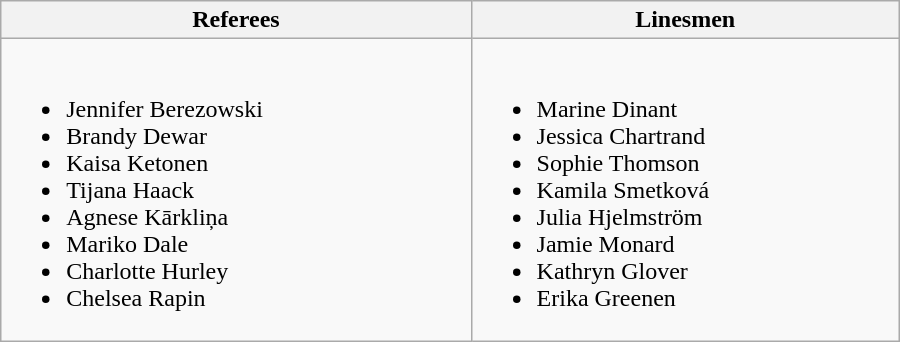<table class="wikitable" width=600px>
<tr>
<th>Referees</th>
<th>Linesmen</th>
</tr>
<tr>
<td><br><ul><li> Jennifer Berezowski</li><li> Brandy Dewar</li><li> Kaisa Ketonen</li><li> Tijana Haack</li><li> Agnese Kārkliņa</li><li> Mariko Dale</li><li> Charlotte Hurley</li><li> Chelsea Rapin</li></ul></td>
<td><br><ul><li> Marine Dinant</li><li> Jessica Chartrand</li><li> Sophie Thomson</li><li> Kamila Smetková</li><li> Julia Hjelmström</li><li> Jamie Monard</li><li> Kathryn Glover</li><li> Erika Greenen</li></ul></td>
</tr>
</table>
